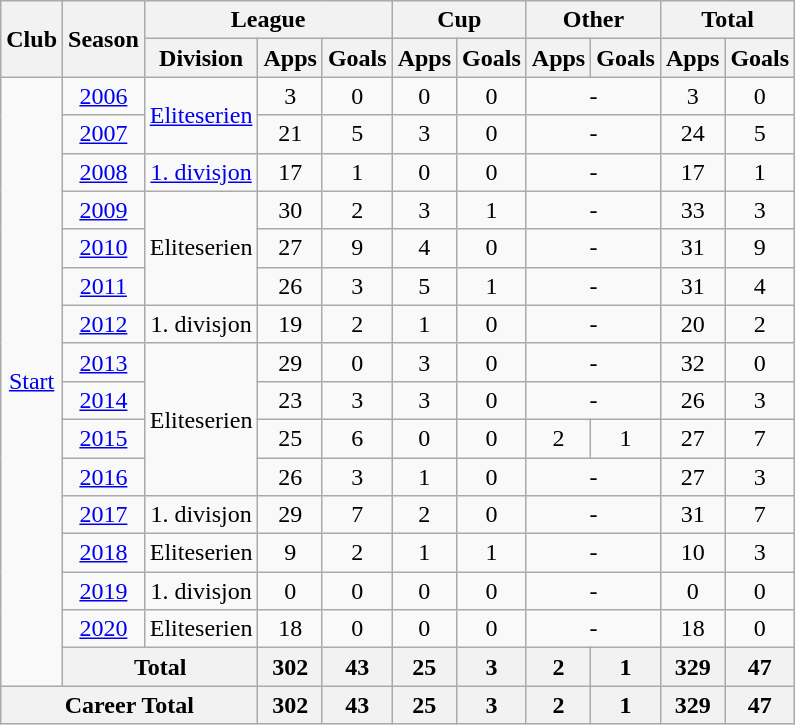<table class="wikitable" style="text-align: center;">
<tr>
<th rowspan="2">Club</th>
<th rowspan="2">Season</th>
<th colspan="3">League</th>
<th colspan="2">Cup</th>
<th colspan="2">Other</th>
<th colspan="2">Total</th>
</tr>
<tr>
<th>Division</th>
<th>Apps</th>
<th>Goals</th>
<th>Apps</th>
<th>Goals</th>
<th>Apps</th>
<th>Goals</th>
<th>Apps</th>
<th>Goals</th>
</tr>
<tr>
<td rowspan="16" valign="center"><a href='#'>Start</a></td>
<td><a href='#'>2006</a></td>
<td rowspan="2" valign="center"><a href='#'>Eliteserien</a></td>
<td>3</td>
<td>0</td>
<td>0</td>
<td>0</td>
<td colspan="2">-</td>
<td>3</td>
<td>0</td>
</tr>
<tr>
<td><a href='#'>2007</a></td>
<td>21</td>
<td>5</td>
<td>3</td>
<td>0</td>
<td colspan="2">-</td>
<td>24</td>
<td>5</td>
</tr>
<tr>
<td><a href='#'>2008</a></td>
<td><a href='#'>1. divisjon</a></td>
<td>17</td>
<td>1</td>
<td>0</td>
<td>0</td>
<td colspan="2">-</td>
<td>17</td>
<td>1</td>
</tr>
<tr>
<td><a href='#'>2009</a></td>
<td rowspan="3" valign="center">Eliteserien</td>
<td>30</td>
<td>2</td>
<td>3</td>
<td>1</td>
<td colspan="2">-</td>
<td>33</td>
<td>3</td>
</tr>
<tr>
<td><a href='#'>2010</a></td>
<td>27</td>
<td>9</td>
<td>4</td>
<td>0</td>
<td colspan="2">-</td>
<td>31</td>
<td>9</td>
</tr>
<tr>
<td><a href='#'>2011</a></td>
<td>26</td>
<td>3</td>
<td>5</td>
<td>1</td>
<td colspan="2">-</td>
<td>31</td>
<td>4</td>
</tr>
<tr>
<td><a href='#'>2012</a></td>
<td>1. divisjon</td>
<td>19</td>
<td>2</td>
<td>1</td>
<td>0</td>
<td colspan="2">-</td>
<td>20</td>
<td>2</td>
</tr>
<tr>
<td><a href='#'>2013</a></td>
<td rowspan="4" valign="center">Eliteserien</td>
<td>29</td>
<td>0</td>
<td>3</td>
<td>0</td>
<td colspan="2">-</td>
<td>32</td>
<td>0</td>
</tr>
<tr>
<td><a href='#'>2014</a></td>
<td>23</td>
<td>3</td>
<td>3</td>
<td>0</td>
<td colspan="2">-</td>
<td>26</td>
<td>3</td>
</tr>
<tr>
<td><a href='#'>2015</a></td>
<td>25</td>
<td>6</td>
<td>0</td>
<td>0</td>
<td>2</td>
<td>1</td>
<td>27</td>
<td>7</td>
</tr>
<tr>
<td><a href='#'>2016</a></td>
<td>26</td>
<td>3</td>
<td>1</td>
<td>0</td>
<td colspan="2">-</td>
<td>27</td>
<td>3</td>
</tr>
<tr>
<td><a href='#'>2017</a></td>
<td rowspan="1" valign="center">1. divisjon</td>
<td>29</td>
<td>7</td>
<td>2</td>
<td>0</td>
<td colspan="2">-</td>
<td>31</td>
<td>7</td>
</tr>
<tr>
<td><a href='#'>2018</a></td>
<td rowspan="1" valign="center">Eliteserien</td>
<td>9</td>
<td>2</td>
<td>1</td>
<td>1</td>
<td colspan="2">-</td>
<td>10</td>
<td>3</td>
</tr>
<tr>
<td><a href='#'>2019</a></td>
<td rowspan="1" valign="center">1. divisjon</td>
<td>0</td>
<td>0</td>
<td>0</td>
<td>0</td>
<td colspan="2">-</td>
<td>0</td>
<td>0</td>
</tr>
<tr>
<td><a href='#'>2020</a></td>
<td rowspan="1" valign="center">Eliteserien</td>
<td>18</td>
<td>0</td>
<td>0</td>
<td>0</td>
<td colspan="2">-</td>
<td>18</td>
<td>0</td>
</tr>
<tr>
<th colspan="2">Total</th>
<th>302</th>
<th>43</th>
<th>25</th>
<th>3</th>
<th>2</th>
<th>1</th>
<th>329</th>
<th>47</th>
</tr>
<tr>
<th colspan="3">Career Total</th>
<th>302</th>
<th>43</th>
<th>25</th>
<th>3</th>
<th>2</th>
<th>1</th>
<th>329</th>
<th>47</th>
</tr>
</table>
